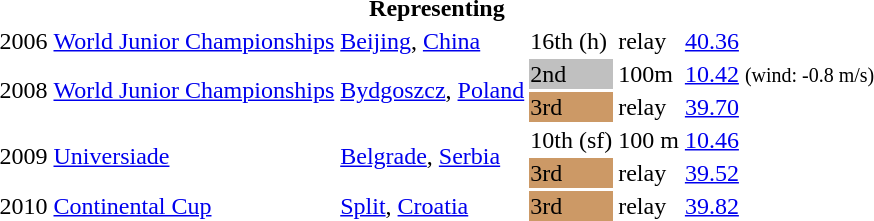<table>
<tr>
<th colspan="6">Representing </th>
</tr>
<tr>
<td>2006</td>
<td><a href='#'>World Junior Championships</a></td>
<td><a href='#'>Beijing</a>, <a href='#'>China</a></td>
<td>16th (h)</td>
<td> relay</td>
<td><a href='#'>40.36</a></td>
</tr>
<tr>
<td rowspan=2>2008</td>
<td rowspan=2><a href='#'>World Junior Championships</a></td>
<td rowspan=2><a href='#'>Bydgoszcz</a>, <a href='#'>Poland</a></td>
<td bgcolor=silver>2nd</td>
<td>100m</td>
<td><a href='#'>10.42</a> <small>(wind: -0.8 m/s)</small></td>
</tr>
<tr>
<td bgcolor="cc9966">3rd</td>
<td> relay</td>
<td><a href='#'>39.70</a></td>
</tr>
<tr>
<td rowspan=2>2009</td>
<td rowspan=2><a href='#'>Universiade</a></td>
<td rowspan=2><a href='#'>Belgrade</a>, <a href='#'>Serbia</a></td>
<td>10th (sf)</td>
<td>100 m</td>
<td><a href='#'>10.46</a></td>
</tr>
<tr>
<td bgcolor="cc9966">3rd</td>
<td> relay</td>
<td><a href='#'>39.52</a></td>
</tr>
<tr>
<td>2010</td>
<td><a href='#'>Continental Cup</a></td>
<td><a href='#'>Split</a>, <a href='#'>Croatia</a></td>
<td bgcolor="cc9966">3rd</td>
<td> relay</td>
<td><a href='#'>39.82</a></td>
</tr>
</table>
